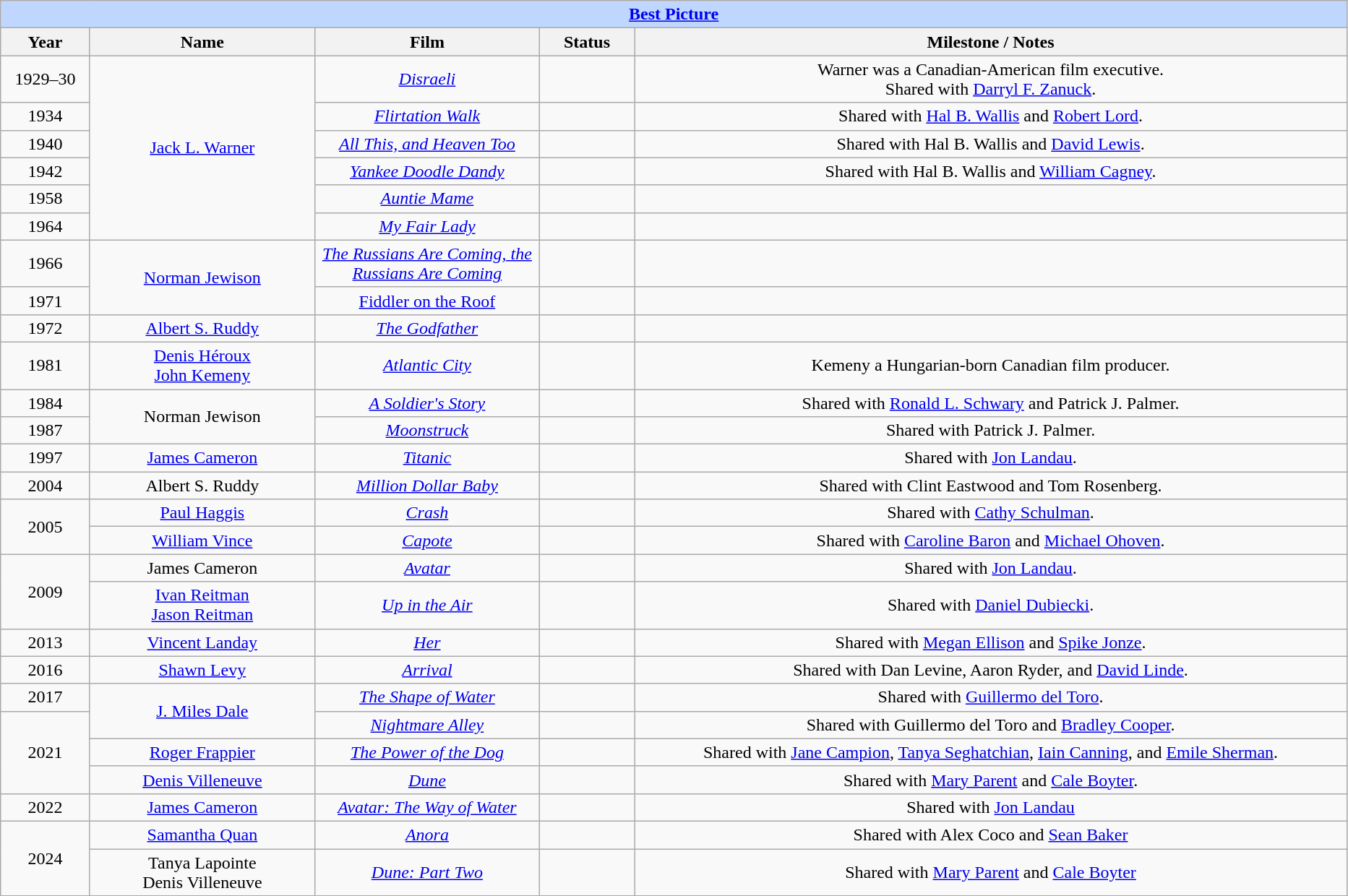<table class="wikitable" style="text-align: center">
<tr style="background:#bfd7ff;">
<td colspan="5" style="text-align:center;"><strong><a href='#'>Best Picture</a></strong></td>
</tr>
<tr style="background:#ebf5ff;">
<th style="width:075px;">Year</th>
<th style="width:200px;">Name</th>
<th style="width:200px;">Film</th>
<th style="width:080px;">Status</th>
<th style="width:650px;">Milestone / Notes</th>
</tr>
<tr>
<td>1929–30</td>
<td rowspan="6"><a href='#'>Jack L. Warner</a></td>
<td><em><a href='#'>Disraeli</a></em></td>
<td></td>
<td>Warner was a Canadian-American film executive.<br>Shared with <a href='#'>Darryl F. Zanuck</a>.</td>
</tr>
<tr>
<td>1934</td>
<td><em><a href='#'>Flirtation Walk</a></em></td>
<td></td>
<td>Shared with <a href='#'>Hal B. Wallis</a> and <a href='#'>Robert Lord</a>.</td>
</tr>
<tr>
<td>1940</td>
<td><em><a href='#'>All This, and Heaven Too</a></em></td>
<td></td>
<td>Shared with Hal B. Wallis and <a href='#'>David Lewis</a>.</td>
</tr>
<tr>
<td>1942</td>
<td><em><a href='#'>Yankee Doodle Dandy</a></em></td>
<td></td>
<td>Shared with Hal B. Wallis and <a href='#'>William Cagney</a>.</td>
</tr>
<tr>
<td>1958</td>
<td><em><a href='#'>Auntie Mame</a></em></td>
<td></td>
<td></td>
</tr>
<tr>
<td>1964</td>
<td><em><a href='#'>My Fair Lady</a></em></td>
<td></td>
<td></td>
</tr>
<tr>
<td>1966</td>
<td rowspan="2"><a href='#'>Norman Jewison</a></td>
<td><em><a href='#'>The Russians Are Coming, the Russians Are Coming</a></em></td>
<td></td>
<td></td>
</tr>
<tr>
<td>1971</td>
<td><em><a href='#'></em>Fiddler on the Roof<em></a></em></td>
<td></td>
<td></td>
</tr>
<tr>
<td>1972</td>
<td><a href='#'>Albert S. Ruddy</a></td>
<td><em><a href='#'>The Godfather</a></em></td>
<td></td>
<td></td>
</tr>
<tr>
<td>1981</td>
<td><a href='#'>Denis Héroux</a><br><a href='#'>John Kemeny</a></td>
<td><em><a href='#'>Atlantic City</a></em></td>
<td></td>
<td>Kemeny a Hungarian-born Canadian film producer.</td>
</tr>
<tr>
<td>1984</td>
<td rowspan="2">Norman Jewison</td>
<td><em><a href='#'>A Soldier's Story</a></em></td>
<td></td>
<td>Shared with <a href='#'>Ronald L. Schwary</a> and Patrick J. Palmer.</td>
</tr>
<tr>
<td>1987</td>
<td><em><a href='#'>Moonstruck</a></em></td>
<td></td>
<td>Shared with Patrick J. Palmer.</td>
</tr>
<tr>
<td>1997</td>
<td><a href='#'>James Cameron</a></td>
<td><em><a href='#'>Titanic</a></em></td>
<td></td>
<td>Shared with <a href='#'>Jon Landau</a>.</td>
</tr>
<tr>
<td>2004</td>
<td>Albert S. Ruddy</td>
<td><em><a href='#'>Million Dollar Baby</a></em></td>
<td></td>
<td>Shared with Clint Eastwood and Tom Rosenberg.</td>
</tr>
<tr>
<td rowspan="2">2005</td>
<td><a href='#'>Paul Haggis</a></td>
<td><em><a href='#'>Crash</a></em></td>
<td></td>
<td>Shared with <a href='#'>Cathy Schulman</a>.</td>
</tr>
<tr>
<td><a href='#'>William Vince</a></td>
<td><em><a href='#'>Capote</a></em></td>
<td></td>
<td>Shared with <a href='#'>Caroline Baron</a> and <a href='#'>Michael Ohoven</a>.</td>
</tr>
<tr>
<td rowspan="2">2009</td>
<td>James Cameron</td>
<td><em><a href='#'>Avatar</a></em></td>
<td></td>
<td>Shared with <a href='#'>Jon Landau</a>.</td>
</tr>
<tr>
<td><a href='#'>Ivan Reitman</a><br><a href='#'>Jason Reitman</a></td>
<td><em><a href='#'>Up in the Air</a></em></td>
<td></td>
<td>Shared with <a href='#'>Daniel Dubiecki</a>.</td>
</tr>
<tr>
<td>2013</td>
<td><a href='#'>Vincent Landay</a></td>
<td><em><a href='#'>Her</a></em></td>
<td></td>
<td>Shared with <a href='#'>Megan Ellison</a> and <a href='#'>Spike Jonze</a>.</td>
</tr>
<tr>
<td>2016</td>
<td><a href='#'>Shawn Levy</a></td>
<td><em><a href='#'>Arrival</a></em></td>
<td></td>
<td>Shared with Dan Levine, Aaron Ryder, and <a href='#'>David Linde</a>.</td>
</tr>
<tr>
<td>2017</td>
<td rowspan="2"><a href='#'>J. Miles Dale</a></td>
<td><em><a href='#'>The Shape of Water</a></em></td>
<td></td>
<td>Shared with <a href='#'>Guillermo del Toro</a>.</td>
</tr>
<tr>
<td rowspan="3">2021</td>
<td><em><a href='#'>Nightmare Alley</a></em></td>
<td></td>
<td>Shared with Guillermo del Toro and <a href='#'>Bradley Cooper</a>.</td>
</tr>
<tr>
<td><a href='#'>Roger Frappier</a></td>
<td><em><a href='#'>The Power of the Dog</a></em></td>
<td></td>
<td>Shared with <a href='#'>Jane Campion</a>, <a href='#'>Tanya Seghatchian</a>, <a href='#'>Iain Canning</a>, and <a href='#'>Emile Sherman</a>.</td>
</tr>
<tr>
<td><a href='#'>Denis Villeneuve</a></td>
<td><em><a href='#'>Dune</a></em></td>
<td></td>
<td>Shared with <a href='#'>Mary Parent</a> and <a href='#'>Cale Boyter</a>.</td>
</tr>
<tr>
<td>2022</td>
<td><a href='#'>James Cameron</a></td>
<td><em><a href='#'>Avatar: The Way of Water</a></em></td>
<td></td>
<td>Shared with <a href='#'>Jon Landau</a></td>
</tr>
<tr>
<td rowspan="2">2024</td>
<td><a href='#'>Samantha Quan</a></td>
<td><em><a href='#'>Anora</a></em></td>
<td></td>
<td>Shared with Alex Coco and <a href='#'>Sean Baker</a></td>
</tr>
<tr>
<td>Tanya Lapointe<br>Denis Villeneuve</td>
<td><em><a href='#'>Dune: Part Two</a></em></td>
<td></td>
<td>Shared with <a href='#'>Mary Parent</a> and <a href='#'>Cale Boyter</a></td>
</tr>
</table>
